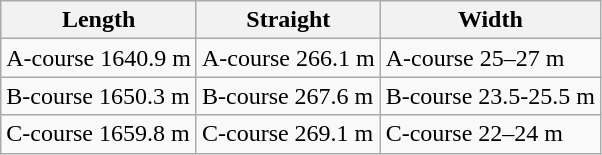<table class="wikitable">
<tr>
<th>Length</th>
<th>Straight</th>
<th>Width</th>
</tr>
<tr>
<td>A-course 1640.9 m</td>
<td>A-course 266.1 m</td>
<td>A-course 25–27 m</td>
</tr>
<tr>
<td>B-course 1650.3 m</td>
<td>B-course 267.6 m</td>
<td>B-course 23.5-25.5 m</td>
</tr>
<tr>
<td>C-course 1659.8 m</td>
<td>C-course 269.1 m</td>
<td>C-course 22–24 m</td>
</tr>
</table>
